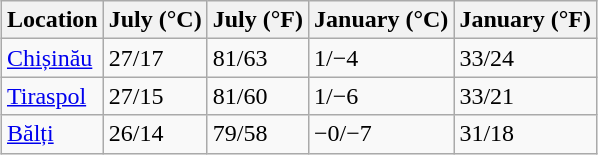<table class="wikitable sortable" style="margin:auto;">
<tr>
<th>Location</th>
<th>July (°C)</th>
<th>July (°F)</th>
<th>January (°C)</th>
<th>January (°F)</th>
</tr>
<tr>
<td><a href='#'>Chișinău</a></td>
<td>27/17</td>
<td>81/63</td>
<td>1/−4</td>
<td>33/24</td>
</tr>
<tr>
<td><a href='#'>Tiraspol</a></td>
<td>27/15</td>
<td>81/60</td>
<td>1/−6</td>
<td>33/21</td>
</tr>
<tr>
<td><a href='#'>Bălți</a></td>
<td>26/14</td>
<td>79/58</td>
<td>−0/−7</td>
<td>31/18</td>
</tr>
</table>
